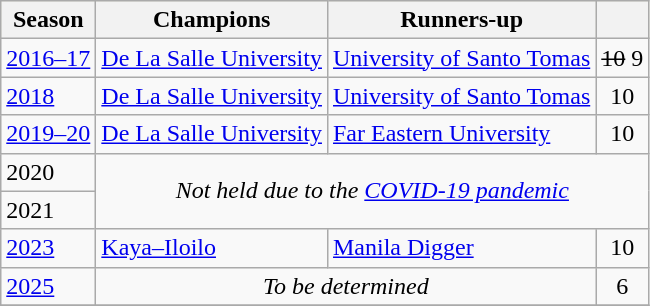<table class="wikitable sortable">
<tr style="background:beige;">
<th>Season</th>
<th>Champions</th>
<th>Runners-up</th>
<th></th>
</tr>
<tr>
<td><a href='#'>2016–17</a></td>
<td><a href='#'>De La Salle University</a></td>
<td><a href='#'>University of Santo Tomas</a></td>
<td align=center><s>10</s> 9</td>
</tr>
<tr>
<td><a href='#'>2018</a></td>
<td><a href='#'>De La Salle University</a></td>
<td><a href='#'>University of Santo Tomas</a></td>
<td align=center>10</td>
</tr>
<tr>
<td><a href='#'>2019–20</a></td>
<td><a href='#'>De La Salle University</a></td>
<td><a href='#'>Far Eastern University</a></td>
<td align=center>10</td>
</tr>
<tr>
<td>2020</td>
<td rowspan=2 colspan=3 align=center><em>Not held due to the <a href='#'>COVID-19 pandemic</a></em></td>
</tr>
<tr>
<td>2021</td>
</tr>
<tr>
<td><a href='#'>2023</a></td>
<td><a href='#'>Kaya–Iloilo</a></td>
<td><a href='#'>Manila Digger</a></td>
<td align=center>10</td>
</tr>
<tr>
<td><a href='#'>2025</a></td>
<td colspan=2 align=center><em>To be determined</em></td>
<td align=center>6</td>
</tr>
<tr>
</tr>
</table>
